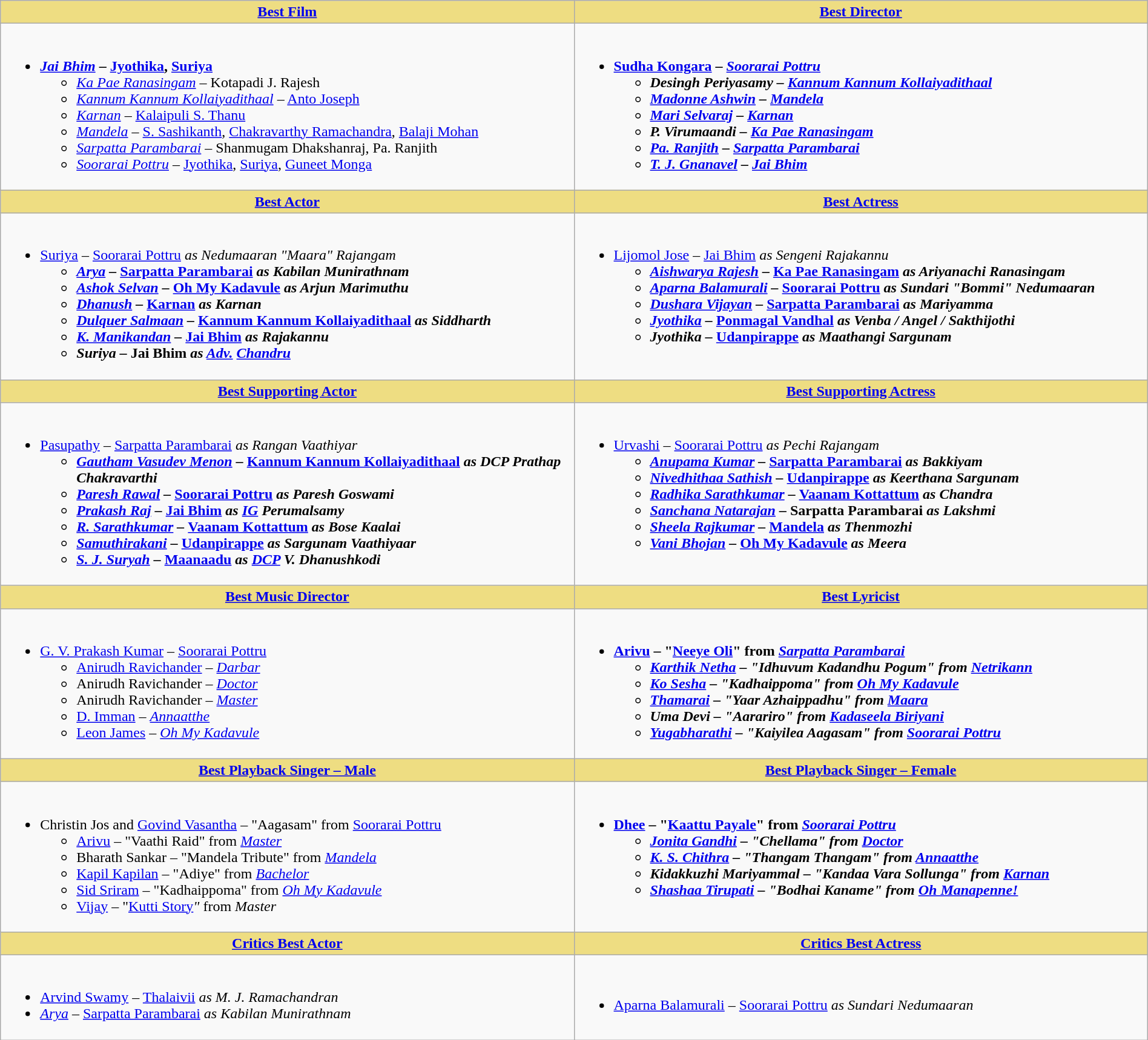<table class="wikitable" width=100% |>
<tr>
<th ! style="background:#eedd82; text-align:center; width:50%;"><a href='#'>Best Film</a></th>
<th ! style="background:#eedd82; text-align:center; width:50%;"><a href='#'>Best Director</a></th>
</tr>
<tr>
<td valign="top"><br><ul><li><strong><a href='#'><em>Jai Bhim</em></a> – <a href='#'>Jyothika</a>, <a href='#'>Suriya</a></strong><ul><li><em><a href='#'>Ka Pae Ranasingam</a></em> – Kotapadi J. Rajesh</li><li><em><a href='#'>Kannum Kannum Kollaiyadithaal</a></em> – <a href='#'>Anto Joseph</a></li><li><a href='#'><em>Karnan</em></a> – <a href='#'>Kalaipuli S. Thanu</a></li><li><a href='#'><em>Mandela</em></a> – <a href='#'>S. Sashikanth</a>, <a href='#'>Chakravarthy Ramachandra</a>, <a href='#'>Balaji Mohan</a></li><li><em><a href='#'>Sarpatta Parambarai</a></em> – Shanmugam Dhakshanraj, Pa. Ranjith</li><li><em><a href='#'>Soorarai Pottru</a></em> – <a href='#'>Jyothika</a>, <a href='#'>Suriya</a>, <a href='#'>Guneet Monga</a></li></ul></li></ul></td>
<td valign="top"><br><ul><li><strong><a href='#'>Sudha Kongara</a> – <em><a href='#'>Soorarai Pottru</a><strong><em><ul><li>Desingh Periyasamy – </em><a href='#'>Kannum Kannum Kollaiyadithaal</a><em></li><li><a href='#'>Madonne Ashwin</a> – </em><a href='#'>Mandela</a><em></li><li><a href='#'>Mari Selvaraj</a> – </em><a href='#'>Karnan</a><em></li><li>P. Virumaandi – </em><a href='#'>Ka Pae Ranasingam</a><em></li><li><a href='#'>Pa. Ranjith</a> – </em><a href='#'>Sarpatta Parambarai</a><em></li><li><a href='#'>T. J. Gnanavel</a> – </em><a href='#'>Jai Bhim</a><em></li></ul></li></ul></td>
</tr>
<tr>
<th ! style="background:#eedd82; text-align:center;"><a href='#'>Best Actor</a></th>
<th ! style="background:#eedd82; text-align:center;"><a href='#'>Best Actress</a></th>
</tr>
<tr>
<td valign="top"><br><ul><li></strong><a href='#'>Suriya</a> – </em><a href='#'>Soorarai Pottru</a><em> as Nedumaaran "Maara" Rajangam<strong><ul><li><a href='#'>Arya</a> – </em><a href='#'>Sarpatta Parambarai</a><em> as Kabilan Munirathnam</li><li><a href='#'>Ashok Selvan</a> – </em><a href='#'>Oh My Kadavule</a><em> as Arjun Marimuthu</li><li><a href='#'>Dhanush</a> – </em><a href='#'>Karnan</a><em> as Karnan</li><li><a href='#'>Dulquer Salmaan</a> –  </em><a href='#'>Kannum Kannum Kollaiyadithaal</a><em> as Siddharth</li><li><a href='#'>K. Manikandan</a> – </em><a href='#'>Jai Bhim</a><em> as Rajakannu</li><li>Suriya – </em>Jai Bhim<em> as <a href='#'>Adv.</a> <a href='#'>Chandru</a></li></ul></li></ul></td>
<td valign="top"><br><ul><li></strong><a href='#'>Lijomol Jose</a> – </em><a href='#'>Jai Bhim</a><em> as Sengeni Rajakannu<strong><ul><li><a href='#'>Aishwarya Rajesh</a> – </em><a href='#'>Ka Pae Ranasingam</a><em> as Ariyanachi Ranasingam</li><li><a href='#'>Aparna Balamurali</a> – </em><a href='#'>Soorarai Pottru</a><em> as Sundari "Bommi" Nedumaaran</li><li><a href='#'>Dushara Vijayan</a> – </em><a href='#'>Sarpatta Parambarai</a><em> as Mariyamma</li><li><a href='#'>Jyothika</a> – </em><a href='#'>Ponmagal Vandhal</a><em> as Venba / Angel / Sakthijothi</li><li>Jyothika – </em><a href='#'>Udanpirappe</a><em>  as Maathangi Sargunam</li></ul></li></ul></td>
</tr>
<tr>
<th ! style="background:#eedd82; text-align:center;"><a href='#'>Best Supporting Actor</a></th>
<th ! style="background:#eedd82; text-align:center;"><a href='#'>Best Supporting Actress</a></th>
</tr>
<tr>
<td valign="top"><br><ul><li></strong><a href='#'>Pasupathy</a> – </em><a href='#'>Sarpatta Parambarai</a><em> as Rangan Vaathiyar<strong><ul><li><a href='#'>Gautham Vasudev Menon</a> – </em><a href='#'>Kannum Kannum Kollaiyadithaal</a><em> as DCP Prathap Chakravarthi</li><li><a href='#'>Paresh Rawal</a> – </em><a href='#'>Soorarai Pottru</a><em> as Paresh Goswami</li><li><a href='#'>Prakash Raj</a> – </em><a href='#'>Jai Bhim</a><em> as <a href='#'>IG</a> Perumalsamy</li><li><a href='#'>R. Sarathkumar</a> – </em><a href='#'>Vaanam Kottattum</a><em> as Bose Kaalai</li><li><a href='#'>Samuthirakani</a> – </em><a href='#'>Udanpirappe</a><em>  as Sargunam Vaathiyaar</li><li><a href='#'>S. J. Suryah</a> – </em><a href='#'>Maanaadu</a><em> as <a href='#'>DCP</a> V. Dhanushkodi</li></ul></li></ul></td>
<td valign="top"><br><ul><li></strong><a href='#'>Urvashi</a> – </em><a href='#'>Soorarai Pottru</a><em> as Pechi Rajangam<strong><ul><li><a href='#'>Anupama Kumar</a> – </em><a href='#'>Sarpatta Parambarai</a><em> as Bakkiyam</li><li><a href='#'>Nivedhithaa Sathish</a> – </em><a href='#'>Udanpirappe</a><em> as Keerthana Sargunam</li><li><a href='#'>Radhika Sarathkumar</a> –  </em><a href='#'>Vaanam Kottattum</a><em> as Chandra</li><li><a href='#'>Sanchana Natarajan</a> – </em>Sarpatta Parambarai<em> as Lakshmi</li><li><a href='#'>Sheela Rajkumar</a> – </em><a href='#'>Mandela</a><em>  as Thenmozhi</li><li><a href='#'>Vani Bhojan</a> – </em><a href='#'>Oh My Kadavule</a><em> as Meera</li></ul></li></ul></td>
</tr>
<tr>
<th ! style="background:#eedd82; text-align:center;"><a href='#'>Best Music Director</a></th>
<th ! style="background:#eedd82; text-align:center;"><a href='#'>Best Lyricist</a></th>
</tr>
<tr>
<td valign="top"><br><ul><li></strong><a href='#'>G. V. Prakash Kumar</a> – </em><a href='#'>Soorarai Pottru</a></em></strong><ul><li><a href='#'>Anirudh Ravichander</a> – <em><a href='#'>Darbar</a></em></li><li>Anirudh Ravichander – <em><a href='#'>Doctor</a></em></li><li>Anirudh Ravichander – <em><a href='#'>Master</a></em></li><li><a href='#'>D. Imman</a> – <em><a href='#'>Annaatthe</a></em></li><li><a href='#'>Leon James</a> – <em><a href='#'>Oh My Kadavule</a></em></li></ul></li></ul></td>
<td valign="top"><br><ul><li><strong><a href='#'>Arivu</a> – "<a href='#'>Neeye Oli</a>" from <em><a href='#'>Sarpatta Parambarai</a><strong><em><ul><li><a href='#'>Karthik Netha</a> – "Idhuvum Kadandhu Pogum" from </em><a href='#'>Netrikann</a><em></li><li><a href='#'>Ko Sesha</a> – "Kadhaippoma" from </em><a href='#'>Oh My Kadavule</a><em></li><li><a href='#'>Thamarai</a> – "Yaar Azhaippadhu" from </em><a href='#'>Maara</a><em></li><li>Uma Devi – "Aarariro" from </em><a href='#'>Kadaseela Biriyani</a><em></li><li><a href='#'>Yugabharathi</a> – "Kaiyilea Aagasam" from </em><a href='#'>Soorarai Pottru</a><em></li></ul></li></ul></td>
</tr>
<tr>
<th ! style="background:#eedd82; text-align:center;"><a href='#'>Best Playback Singer – Male</a></th>
<th ! style="background:#eedd82; text-align:center;"><a href='#'>Best Playback Singer – Female</a></th>
</tr>
<tr>
<td valign="top"><br><ul><li></strong>Christin Jos and <a href='#'>Govind Vasantha</a> – "Aagasam" from </em><a href='#'>Soorarai Pottru</a></em></strong><ul><li><a href='#'>Arivu</a> – "Vaathi Raid" from <em><a href='#'>Master</a></em></li><li>Bharath Sankar – "Mandela Tribute" from <em><a href='#'>Mandela</a></em></li><li><a href='#'>Kapil Kapilan</a> – "Adiye" from <em><a href='#'>Bachelor</a></em></li><li><a href='#'>Sid Sriram</a> – "Kadhaippoma" from <em><a href='#'>Oh My Kadavule</a></em></li><li><a href='#'>Vijay</a> – "<a href='#'>Kutti Story</a><em>"</em> from <em>Master</em></li></ul></li></ul></td>
<td valign="top"><br><ul><li><strong><a href='#'>Dhee</a> – "<a href='#'>Kaattu Payale</a>" from <em><a href='#'>Soorarai Pottru</a><strong><em><ul><li><a href='#'>Jonita Gandhi</a> – "Chellama" from </em><a href='#'>Doctor</a><em></li><li><a href='#'>K. S. Chithra</a> – "Thangam Thangam" from </em><a href='#'>Annaatthe</a><em></li><li>Kidakkuzhi Mariyammal –  "Kandaa Vara Sollunga" from </em><a href='#'>Karnan</a><em></li><li><a href='#'>Shashaa Tirupati</a> – "Bodhai Kaname" from </em><a href='#'>Oh Manapenne!</a><em></li></ul></li></ul></td>
</tr>
<tr>
<th ! style="background:#eedd82; text-align:center;"><a href='#'>Critics Best Actor</a></th>
<th ! style="background:#eedd82; text-align:center;"><a href='#'></strong>Critics Best Actress<strong></a></th>
</tr>
<tr>
<td><br><ul><li></strong><a href='#'>Arvind Swamy</a> – </em><a href='#'>Thalaivii</a><em> as M. J. Ramachandran<strong></li><li></strong><a href='#'>Arya</a> – </em><a href='#'>Sarpatta Parambarai</a><em> as Kabilan Munirathnam<strong></li></ul></td>
<td><br><ul><li></strong><a href='#'>Aparna Balamurali</a> – </em><a href='#'>Soorarai Pottru</a><em> as Sundari Nedumaaran<strong></li></ul></td>
</tr>
</table>
